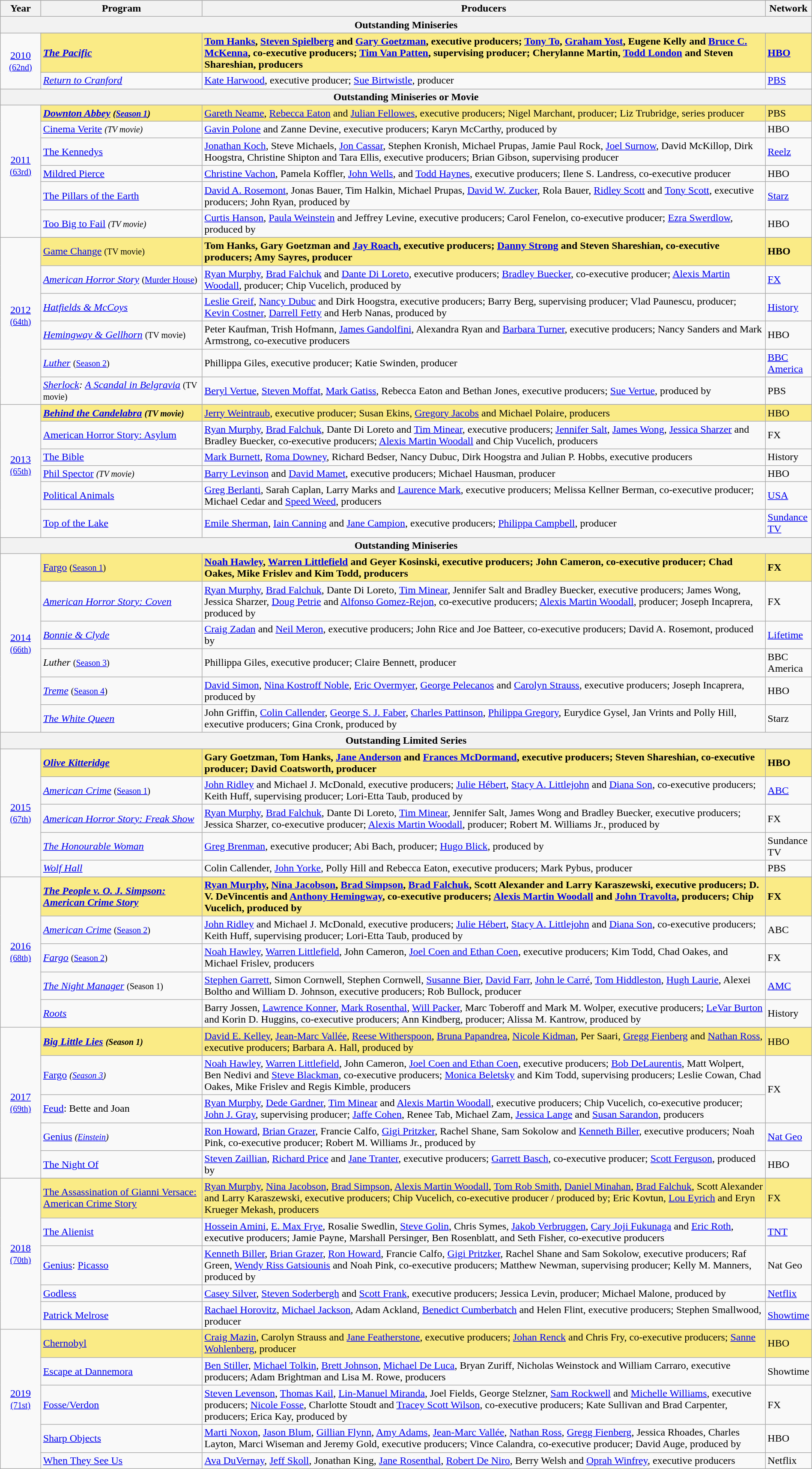<table class="wikitable" style="width:100%">
<tr bgcolor="#bebebe">
<th width="5%">Year</th>
<th width="20%">Program</th>
<th width="70%">Producers</th>
<th width="5%">Network</th>
</tr>
<tr>
<th colspan="4">Outstanding Miniseries</th>
</tr>
<tr>
<td rowspan=3 style="text-align:center"><a href='#'>2010</a><br><small><a href='#'>(62nd)</a></small><br></td>
</tr>
<tr style="background:#FAEB86">
<td><strong><em><a href='#'>The Pacific</a></em></strong></td>
<td><strong><a href='#'>Tom Hanks</a>, <a href='#'>Steven Spielberg</a> and <a href='#'>Gary Goetzman</a>, executive producers; <a href='#'>Tony To</a>, <a href='#'>Graham Yost</a>, Eugene Kelly and <a href='#'>Bruce C. McKenna</a>, co-executive producers; <a href='#'>Tim Van Patten</a>, supervising producer; Cherylanne Martin, <a href='#'>Todd London</a> and Steven Shareshian, producers</strong></td>
<td><strong><a href='#'>HBO</a></strong></td>
</tr>
<tr>
<td><em><a href='#'>Return to Cranford</a></em></td>
<td><a href='#'>Kate Harwood</a>, executive producer; <a href='#'>Sue Birtwistle</a>, producer</td>
<td><a href='#'>PBS</a></td>
</tr>
<tr>
<th colspan="4">Outstanding Miniseries or Movie</th>
</tr>
<tr>
<td rowspan=7 style="text-align:center"><a href='#'>2011</a><br><small><a href='#'>(63rd)</a></small><br><br></td>
</tr>
<tr style="background:#FAEB86">
<td><strong><em><a href='#'>Downton Abbey</a><em> <small>(<a href='#'>Season 1</a>)</small><strong></td>
<td></strong><a href='#'>Gareth Neame</a>, <a href='#'>Rebecca Eaton</a> and <a href='#'>Julian Fellowes</a>, executive producers; Nigel Marchant, producer; Liz Trubridge, series producer<strong></td>
<td></strong>PBS<strong></td>
</tr>
<tr>
<td></em><a href='#'>Cinema Verite</a><em> <small>(TV movie)</small></td>
<td><a href='#'>Gavin Polone</a> and Zanne Devine, executive producers; Karyn McCarthy, produced by</td>
<td>HBO</td>
</tr>
<tr>
<td></em><a href='#'>The Kennedys</a><em></td>
<td><a href='#'>Jonathan Koch</a>, Steve Michaels, <a href='#'>Jon Cassar</a>, Stephen Kronish, Michael Prupas, Jamie Paul Rock, <a href='#'>Joel Surnow</a>, David McKillop, Dirk Hoogstra, Christine Shipton and Tara Ellis, executive producers; Brian Gibson, supervising producer</td>
<td><a href='#'>Reelz</a></td>
</tr>
<tr>
<td></em><a href='#'>Mildred Pierce</a><em></td>
<td><a href='#'>Christine Vachon</a>, Pamela Koffler, <a href='#'>John Wells</a>, and <a href='#'>Todd Haynes</a>, executive producers; Ilene S. Landress, co-executive producer</td>
<td>HBO</td>
</tr>
<tr>
<td></em><a href='#'>The Pillars of the Earth</a><em></td>
<td><a href='#'>David A. Rosemont</a>, Jonas Bauer, Tim Halkin, Michael Prupas, <a href='#'>David W. Zucker</a>, Rola Bauer, <a href='#'>Ridley Scott</a> and <a href='#'>Tony Scott</a>, executive producers; John Ryan, produced by</td>
<td><a href='#'>Starz</a></td>
</tr>
<tr>
<td></em><a href='#'>Too Big to Fail</a><em> <small>(TV movie)</small></td>
<td><a href='#'>Curtis Hanson</a>, <a href='#'>Paula Weinstein</a> and Jeffrey Levine, executive producers; Carol Fenelon, co-executive producer; <a href='#'>Ezra Swerdlow</a>, produced by</td>
<td>HBO</td>
</tr>
<tr>
<td rowspan=7 style="text-align:center"><a href='#'>2012</a><br><small><a href='#'>(64th)</a></small><br><br></td>
</tr>
<tr style="background:#FAEB86">
<td></em></strong><a href='#'>Game Change</a></em> <small>(TV movie)</small></strong></td>
<td><strong>Tom Hanks, Gary Goetzman and <a href='#'>Jay Roach</a>, executive producers; <a href='#'>Danny Strong</a> and Steven Shareshian, co-executive producers; Amy Sayres, producer</strong></td>
<td><strong>HBO</strong></td>
</tr>
<tr>
<td><em><a href='#'>American Horror Story</a></em> <small>(<a href='#'>Murder House</a>)</small></td>
<td><a href='#'>Ryan Murphy</a>, <a href='#'>Brad Falchuk</a> and <a href='#'>Dante Di Loreto</a>, executive producers; <a href='#'>Bradley Buecker</a>, co-executive producer; <a href='#'>Alexis Martin Woodall</a>, producer; Chip Vucelich, produced by</td>
<td><a href='#'>FX</a></td>
</tr>
<tr>
<td><em><a href='#'>Hatfields & McCoys</a></em></td>
<td><a href='#'>Leslie Greif</a>, <a href='#'>Nancy Dubuc</a> and Dirk Hoogstra, executive producers; Barry Berg, supervising producer; Vlad Paunescu, producer; <a href='#'>Kevin Costner</a>, <a href='#'>Darrell Fetty</a> and Herb Nanas, produced by</td>
<td><a href='#'>History</a></td>
</tr>
<tr>
<td><em><a href='#'>Hemingway & Gellhorn</a></em> <small>(TV movie)</small></td>
<td>Peter Kaufman, Trish Hofmann, <a href='#'>James Gandolfini</a>, Alexandra Ryan and <a href='#'>Barbara Turner</a>, executive producers; Nancy Sanders and Mark Armstrong, co-executive producers</td>
<td>HBO</td>
</tr>
<tr>
<td><em><a href='#'>Luther</a></em> <small>(<a href='#'>Season 2</a>)</small></td>
<td>Phillippa Giles, executive producer; Katie Swinden, producer</td>
<td><a href='#'>BBC America</a></td>
</tr>
<tr>
<td><em><a href='#'>Sherlock</a>: <a href='#'>A Scandal in Belgravia</a></em> <small>(TV movie)</small></td>
<td><a href='#'>Beryl Vertue</a>, <a href='#'>Steven Moffat</a>, <a href='#'>Mark Gatiss</a>, Rebecca Eaton and Bethan Jones, executive producers; <a href='#'>Sue Vertue</a>, produced by</td>
<td>PBS</td>
</tr>
<tr>
<td rowspan=7 style="text-align:center"><a href='#'>2013</a><br><small><a href='#'>(65th)</a></small><br><br></td>
</tr>
<tr style="background:#FAEB86">
<td><strong><em><a href='#'>Behind the Candelabra</a><em> <small>(TV movie)</small><strong></td>
<td></strong><a href='#'>Jerry Weintraub</a>, executive producer; Susan Ekins, <a href='#'>Gregory Jacobs</a> and Michael Polaire, producers<strong></td>
<td></strong>HBO<strong></td>
</tr>
<tr>
<td></em><a href='#'>American Horror Story: Asylum</a><em></td>
<td><a href='#'>Ryan Murphy</a>, <a href='#'>Brad Falchuk</a>, Dante Di Loreto and <a href='#'>Tim Minear</a>, executive producers; <a href='#'>Jennifer Salt</a>, <a href='#'>James Wong</a>, <a href='#'>Jessica Sharzer</a> and Bradley Buecker, co-executive producers; <a href='#'>Alexis Martin Woodall</a> and Chip Vucelich, producers</td>
<td>FX</td>
</tr>
<tr>
<td></em><a href='#'>The Bible</a><em></td>
<td><a href='#'>Mark Burnett</a>, <a href='#'>Roma Downey</a>, Richard Bedser, Nancy Dubuc, Dirk Hoogstra and Julian P. Hobbs, executive producers</td>
<td>History</td>
</tr>
<tr>
<td></em><a href='#'>Phil Spector</a><em> <small>(TV movie)</small></td>
<td><a href='#'>Barry Levinson</a> and <a href='#'>David Mamet</a>, executive producers; Michael Hausman, producer</td>
<td>HBO</td>
</tr>
<tr>
<td></em><a href='#'>Political Animals</a><em></td>
<td><a href='#'>Greg Berlanti</a>, Sarah Caplan, Larry Marks and <a href='#'>Laurence Mark</a>, executive producers; Melissa Kellner Berman, co-executive producer; Michael Cedar and <a href='#'>Speed Weed</a>, producers</td>
<td><a href='#'>USA</a></td>
</tr>
<tr>
<td></em><a href='#'>Top of the Lake</a><em></td>
<td><a href='#'>Emile Sherman</a>, <a href='#'>Iain Canning</a> and <a href='#'>Jane Campion</a>, executive producers; <a href='#'>Philippa Campbell</a>, producer</td>
<td><a href='#'>Sundance TV</a></td>
</tr>
<tr>
<th colspan="4">Outstanding Miniseries</th>
</tr>
<tr>
<td rowspan=7 style="text-align:center"><a href='#'>2014</a><br><small><a href='#'>(66th)</a></small><br></td>
</tr>
<tr style="background:#FAEB86">
<td></em></strong><a href='#'>Fargo</a></em> <small>(<a href='#'>Season 1</a>)</small></strong></td>
<td><strong><a href='#'>Noah Hawley</a>, <a href='#'>Warren Littlefield</a> and Geyer Kosinski, executive producers; John Cameron, co-executive producer; Chad Oakes, Mike Frislev and Kim Todd, producers</strong></td>
<td><strong>FX</strong></td>
</tr>
<tr>
<td><em><a href='#'>American Horror Story: Coven</a></em></td>
<td><a href='#'>Ryan Murphy</a>, <a href='#'>Brad Falchuk</a>, Dante Di Loreto, <a href='#'>Tim Minear</a>, Jennifer Salt and Bradley Buecker, executive producers; James Wong, Jessica Sharzer, <a href='#'>Doug Petrie</a> and <a href='#'>Alfonso Gomez-Rejon</a>, co-executive producers; <a href='#'>Alexis Martin Woodall</a>, producer; Joseph Incaprera, produced by</td>
<td>FX</td>
</tr>
<tr>
<td><em><a href='#'>Bonnie & Clyde</a></em></td>
<td><a href='#'>Craig Zadan</a> and <a href='#'>Neil Meron</a>, executive producers; John Rice and Joe Batteer, co-executive producers; David A. Rosemont, produced by</td>
<td><a href='#'>Lifetime</a></td>
</tr>
<tr>
<td><em>Luther</em> <small>(<a href='#'>Season 3</a>)</small></td>
<td>Phillippa Giles, executive producer; Claire Bennett, producer</td>
<td>BBC America</td>
</tr>
<tr>
<td><em><a href='#'>Treme</a></em> <small>(<a href='#'>Season 4</a>)</small></td>
<td><a href='#'>David Simon</a>, <a href='#'>Nina Kostroff Noble</a>, <a href='#'>Eric Overmyer</a>, <a href='#'>George Pelecanos</a> and <a href='#'>Carolyn Strauss</a>, executive producers; Joseph Incaprera, produced by</td>
<td>HBO</td>
</tr>
<tr>
<td><em><a href='#'>The White Queen</a></em></td>
<td>John Griffin, <a href='#'>Colin Callender</a>, <a href='#'>George S. J. Faber</a>, <a href='#'>Charles Pattinson</a>, <a href='#'>Philippa Gregory</a>, Eurydice Gysel, Jan Vrints and Polly Hill, executive producers; Gina Cronk, produced by</td>
<td>Starz</td>
</tr>
<tr>
<th colspan="4">Outstanding Limited Series</th>
</tr>
<tr>
<td rowspan=6 style="text-align:center"><a href='#'>2015</a><br><small><a href='#'>(67th)</a></small><br></td>
</tr>
<tr style="background:#FAEB86">
<td><strong><em><a href='#'>Olive Kitteridge</a></em></strong></td>
<td><strong>Gary Goetzman, Tom Hanks, <a href='#'>Jane Anderson</a> and <a href='#'>Frances McDormand</a>, executive producers; Steven Shareshian, co-executive producer; David Coatsworth, producer</strong></td>
<td><strong>HBO</strong></td>
</tr>
<tr>
<td><em><a href='#'>American Crime</a></em> <small>(<a href='#'>Season 1</a>)</small></td>
<td><a href='#'>John Ridley</a> and Michael J. McDonald, executive producers; <a href='#'>Julie Hébert</a>, <a href='#'>Stacy A. Littlejohn</a> and <a href='#'>Diana Son</a>, co-executive producers; Keith Huff, supervising producer; Lori-Etta Taub, produced by</td>
<td><a href='#'>ABC</a></td>
</tr>
<tr>
<td><em><a href='#'>American Horror Story: Freak Show</a></em></td>
<td><a href='#'>Ryan Murphy</a>, <a href='#'>Brad Falchuk</a>, Dante Di Loreto, <a href='#'>Tim Minear</a>, Jennifer Salt, James Wong and Bradley Buecker, executive producers; Jessica Sharzer, co-executive producer; <a href='#'>Alexis Martin Woodall</a>, producer; Robert M. Williams Jr., produced by</td>
<td>FX</td>
</tr>
<tr>
<td><em><a href='#'>The Honourable Woman</a></em></td>
<td><a href='#'>Greg Brenman</a>, executive producer; Abi Bach, producer; <a href='#'>Hugo Blick</a>, produced by</td>
<td>Sundance TV</td>
</tr>
<tr>
<td><em><a href='#'>Wolf Hall</a></em></td>
<td>Colin Callender, <a href='#'>John Yorke</a>, Polly Hill and Rebecca Eaton, executive producers; Mark Pybus, producer</td>
<td>PBS</td>
</tr>
<tr>
<td rowspan=6 style="text-align:center"><a href='#'>2016</a><br><small><a href='#'>(68th)</a></small><br></td>
</tr>
<tr style="background:#FAEB86" |>
<td><strong><em><a href='#'>The People v. O. J. Simpson: American Crime Story</a></em></strong></td>
<td><strong><a href='#'>Ryan Murphy</a>, <a href='#'>Nina Jacobson</a>, <a href='#'>Brad Simpson</a>, <a href='#'>Brad Falchuk</a>, Scott Alexander and Larry Karaszewski, executive producers; D. V. DeVincentis and <a href='#'>Anthony Hemingway</a>, co-executive producers; <a href='#'>Alexis Martin Woodall</a> and <a href='#'>John Travolta</a>, producers; Chip Vucelich, produced by</strong></td>
<td><strong>FX</strong></td>
</tr>
<tr>
<td><em><a href='#'>American Crime</a></em> <small>(<a href='#'>Season 2</a>)</small></td>
<td><a href='#'>John Ridley</a> and Michael J. McDonald, executive producers; <a href='#'>Julie Hébert</a>, <a href='#'>Stacy A. Littlejohn</a> and <a href='#'>Diana Son</a>, co-executive producers; Keith Huff, supervising producer; Lori-Etta Taub, produced by</td>
<td>ABC</td>
</tr>
<tr>
<td><em><a href='#'>Fargo</a></em> <small>(<a href='#'>Season 2</a>)</small></td>
<td><a href='#'>Noah Hawley</a>, <a href='#'>Warren Littlefield</a>, John Cameron, <a href='#'>Joel Coen and Ethan Coen</a>, executive producers; Kim Todd, Chad Oakes, and Michael Frislev, producers</td>
<td>FX</td>
</tr>
<tr>
<td><em><a href='#'>The Night Manager</a></em> <small>(Season 1)</small></td>
<td><a href='#'>Stephen Garrett</a>, Simon Cornwell, Stephen Cornwell, <a href='#'>Susanne Bier</a>, <a href='#'>David Farr</a>, <a href='#'>John le Carré</a>, <a href='#'>Tom Hiddleston</a>, <a href='#'>Hugh Laurie</a>, Alexei Boltho and William D. Johnson, executive producers; Rob Bullock, producer</td>
<td><a href='#'>AMC</a></td>
</tr>
<tr>
<td><em><a href='#'>Roots</a></em></td>
<td>Barry Jossen, <a href='#'>Lawrence Konner</a>, <a href='#'>Mark Rosenthal</a>, <a href='#'>Will Packer</a>, Marc Toberoff and Mark M. Wolper, executive producers; <a href='#'>LeVar Burton</a> and Korin D. Huggins, co-executive producers; Ann Kindberg, producer; Alissa M. Kantrow, produced by</td>
<td>History</td>
</tr>
<tr>
<td rowspan=6 style="text-align:center"><a href='#'>2017</a><br><small><a href='#'>(69th)</a></small><br></td>
</tr>
<tr style="background:#FAEB86" |>
<td><strong><em><a href='#'>Big Little Lies</a><em> <small>(Season 1)</small><strong></td>
<td></strong><a href='#'>David E. Kelley</a>, <a href='#'>Jean-Marc Vallée</a>, <a href='#'>Reese Witherspoon</a>, <a href='#'>Bruna Papandrea</a>, <a href='#'>Nicole Kidman</a>, Per Saari, <a href='#'>Gregg Fienberg</a> and <a href='#'>Nathan Ross</a>, executive producers; Barbara A. Hall, produced by<strong></td>
<td></strong>HBO<strong></td>
</tr>
<tr>
<td></em><a href='#'>Fargo</a><em> <small>(<a href='#'>Season 3</a>)</small></td>
<td><a href='#'>Noah Hawley</a>, <a href='#'>Warren Littlefield</a>, John Cameron, <a href='#'>Joel Coen and Ethan Coen</a>, executive producers; <a href='#'>Bob DeLaurentis</a>, Matt Wolpert, Ben Nedivi and <a href='#'>Steve Blackman</a>, co-executive producers; <a href='#'>Monica Beletsky</a> and Kim Todd, supervising producers; Leslie Cowan, Chad Oakes, Mike Frislev and Regis Kimble, producers</td>
<td rowspan=2>FX</td>
</tr>
<tr>
<td></em><a href='#'>Feud</a>: Bette and Joan<em></td>
<td><a href='#'>Ryan Murphy</a>, <a href='#'>Dede Gardner</a>, <a href='#'>Tim Minear</a> and <a href='#'>Alexis Martin Woodall</a>, executive producers; Chip Vucelich, co-executive producer; <a href='#'>John J. Gray</a>, supervising producer; <a href='#'>Jaffe Cohen</a>, Renee Tab, Michael Zam, <a href='#'>Jessica Lange</a> and <a href='#'>Susan Sarandon</a>, producers</td>
</tr>
<tr>
<td></em><a href='#'>Genius</a><em> <small>(<a href='#'>Einstein</a>)</small></td>
<td><a href='#'>Ron Howard</a>, <a href='#'>Brian Grazer</a>, Francie Calfo, <a href='#'>Gigi Pritzker</a>, Rachel Shane, Sam Sokolow and <a href='#'>Kenneth Biller</a>, executive producers; Noah Pink, co-executive producer; Robert M. Williams Jr., produced by</td>
<td><a href='#'>Nat Geo</a></td>
</tr>
<tr>
<td></em><a href='#'>The Night Of</a><em></td>
<td><a href='#'>Steven Zaillian</a>, <a href='#'>Richard Price</a> and <a href='#'>Jane Tranter</a>, executive producers; <a href='#'>Garrett Basch</a>, co-executive producer; <a href='#'>Scott Ferguson</a>, produced by</td>
<td>HBO</td>
</tr>
<tr>
<td rowspan=6 style="text-align:center"><a href='#'>2018</a><br><small><a href='#'>(70th)</a></small><br></td>
</tr>
<tr style="background:#FAEB86">
<td></em></strong><a href='#'>The Assassination of Gianni Versace: American Crime Story</a><strong><em></td>
<td></strong><a href='#'>Ryan Murphy</a>, <a href='#'>Nina Jacobson</a>, <a href='#'>Brad Simpson</a>, <a href='#'>Alexis Martin Woodall</a>, <a href='#'>Tom Rob Smith</a>, <a href='#'>Daniel Minahan</a>, <a href='#'>Brad Falchuk</a>, Scott Alexander and Larry Karaszewski, executive producers; Chip Vucelich, co-executive producer / produced by; Eric Kovtun, <a href='#'>Lou Eyrich</a> and Eryn Krueger Mekash, producers<strong></td>
<td></strong>FX<strong></td>
</tr>
<tr>
<td></em><a href='#'>The Alienist</a><em></td>
<td><a href='#'>Hossein Amini</a>, <a href='#'>E. Max Frye</a>, Rosalie Swedlin, <a href='#'>Steve Golin</a>, Chris Symes, <a href='#'>Jakob Verbruggen</a>, <a href='#'>Cary Joji Fukunaga</a> and <a href='#'>Eric Roth</a>, executive producers; Jamie Payne, Marshall Persinger, Ben Rosenblatt, and Seth Fisher, co-executive producers</td>
<td><a href='#'>TNT</a></td>
</tr>
<tr>
<td></em><a href='#'>Genius</a>: <a href='#'>Picasso</a><em></td>
<td><a href='#'>Kenneth Biller</a>, <a href='#'>Brian Grazer</a>, <a href='#'>Ron Howard</a>, Francie Calfo, <a href='#'>Gigi Pritzker</a>, Rachel Shane and Sam Sokolow, executive producers; Raf Green, <a href='#'>Wendy Riss Gatsiounis</a> and Noah Pink, co-executive producers; Matthew Newman, supervising producer; Kelly M. Manners, produced by</td>
<td>Nat Geo</td>
</tr>
<tr>
<td></em><a href='#'>Godless</a><em></td>
<td><a href='#'>Casey Silver</a>, <a href='#'>Steven Soderbergh</a> and <a href='#'>Scott Frank</a>, executive producers; Jessica Levin, producer; Michael Malone, produced by</td>
<td><a href='#'>Netflix</a></td>
</tr>
<tr>
<td></em><a href='#'>Patrick Melrose</a><em></td>
<td><a href='#'>Rachael Horovitz</a>, <a href='#'>Michael Jackson</a>, Adam Ackland, <a href='#'>Benedict Cumberbatch</a> and Helen Flint, executive producers; Stephen Smallwood, producer</td>
<td><a href='#'>Showtime</a></td>
</tr>
<tr>
<td rowspan=6 style="text-align:center"><a href='#'>2019</a><br><small><a href='#'>(71st)</a></small><br></td>
</tr>
<tr style="background:#FAEB86">
<td></em></strong><a href='#'>Chernobyl</a><strong><em></td>
<td></strong><a href='#'>Craig Mazin</a>, Carolyn Strauss and <a href='#'>Jane Featherstone</a>, executive producers; <a href='#'>Johan Renck</a> and Chris Fry, co-executive producers; <a href='#'>Sanne Wohlenberg</a>, producer<strong></td>
<td></strong>HBO<strong></td>
</tr>
<tr>
<td></em><a href='#'>Escape at Dannemora</a><em></td>
<td><a href='#'>Ben Stiller</a>, <a href='#'>Michael Tolkin</a>, <a href='#'>Brett Johnson</a>, <a href='#'>Michael De Luca</a>, Bryan Zuriff, Nicholas Weinstock and William Carraro, executive producers; Adam Brightman and Lisa M. Rowe, producers</td>
<td>Showtime</td>
</tr>
<tr>
<td></em><a href='#'>Fosse/Verdon</a><em></td>
<td><a href='#'>Steven Levenson</a>, <a href='#'>Thomas Kail</a>, <a href='#'>Lin-Manuel Miranda</a>, Joel Fields, George Stelzner, <a href='#'>Sam Rockwell</a> and <a href='#'>Michelle Williams</a>, executive producers; <a href='#'>Nicole Fosse</a>, Charlotte Stoudt and <a href='#'>Tracey Scott Wilson</a>, co-executive producers; Kate Sullivan and Brad Carpenter, producers; Erica Kay, produced by</td>
<td>FX</td>
</tr>
<tr>
<td></em><a href='#'>Sharp Objects</a><em></td>
<td><a href='#'>Marti Noxon</a>, <a href='#'>Jason Blum</a>, <a href='#'>Gillian Flynn</a>, <a href='#'>Amy Adams</a>, <a href='#'>Jean-Marc Vallée</a>, <a href='#'>Nathan Ross</a>, <a href='#'>Gregg Fienberg</a>, Jessica Rhoades, Charles Layton, Marci Wiseman and Jeremy Gold, executive producers; Vince Calandra, co-executive producer; David Auge, produced by</td>
<td>HBO</td>
</tr>
<tr>
<td></em><a href='#'>When They See Us</a><em></td>
<td><a href='#'>Ava DuVernay</a>, <a href='#'>Jeff Skoll</a>, Jonathan King, <a href='#'>Jane Rosenthal</a>, <a href='#'>Robert De Niro</a>, Berry Welsh and <a href='#'>Oprah Winfrey</a>, executive producers</td>
<td>Netflix</td>
</tr>
</table>
